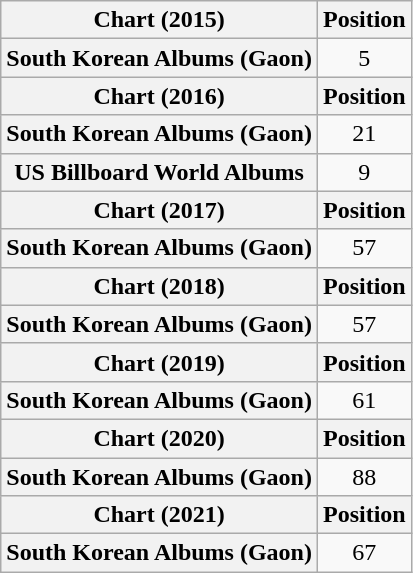<table class="wikitable plainrowheaders" style="text-align:center">
<tr>
<th scope="col">Chart (2015)</th>
<th scope="col">Position</th>
</tr>
<tr>
<th scope="row">South Korean Albums (Gaon)</th>
<td>5</td>
</tr>
<tr>
<th scope="col">Chart (2016)</th>
<th scope="col">Position</th>
</tr>
<tr>
<th scope="row">South Korean Albums (Gaon)</th>
<td>21</td>
</tr>
<tr>
<th scope="row">US Billboard World Albums</th>
<td>9</td>
</tr>
<tr>
<th scope="col">Chart (2017)</th>
<th scope="col">Position</th>
</tr>
<tr>
<th scope="row">South Korean Albums (Gaon)</th>
<td>57</td>
</tr>
<tr>
<th scope="col">Chart (2018)</th>
<th scope="col">Position</th>
</tr>
<tr>
<th scope="row">South Korean Albums (Gaon)</th>
<td>57</td>
</tr>
<tr>
<th scope="col">Chart (2019)</th>
<th scope="col">Position</th>
</tr>
<tr>
<th scope="row">South Korean Albums (Gaon)</th>
<td>61</td>
</tr>
<tr>
<th scope="col">Chart (2020)</th>
<th scope="col">Position</th>
</tr>
<tr>
<th scope="row">South Korean Albums (Gaon)</th>
<td>88</td>
</tr>
<tr>
<th scope="col">Chart (2021)</th>
<th scope="col">Position</th>
</tr>
<tr>
<th scope="row">South Korean Albums (Gaon)</th>
<td>67</td>
</tr>
</table>
